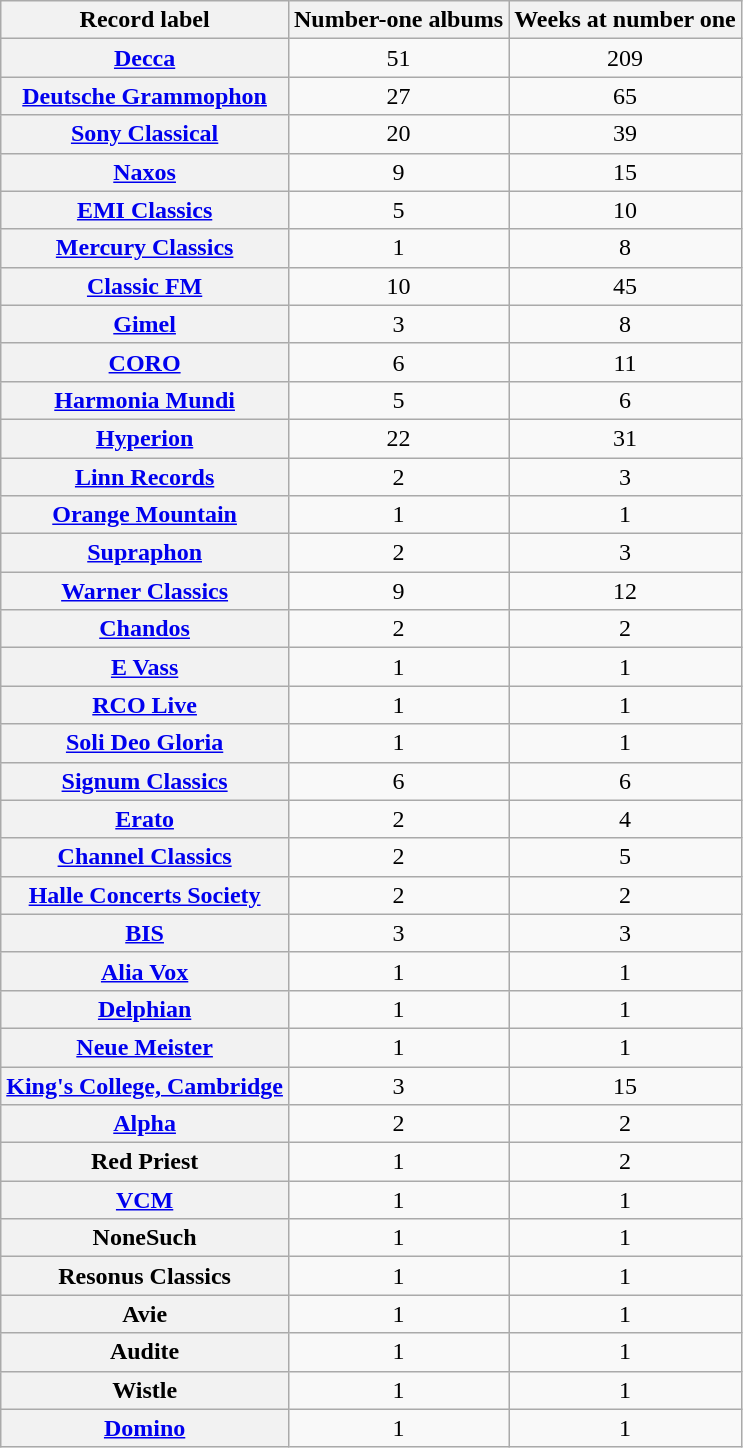<table class="wikitable plainrowheaders sortable">
<tr>
<th scope=col>Record label</th>
<th scope=col>Number-one albums</th>
<th scope=col>Weeks at number one</th>
</tr>
<tr>
<th scope=row><a href='#'>Decca</a></th>
<td align=center>51</td>
<td align=center>209</td>
</tr>
<tr>
<th scope=row><a href='#'>Deutsche Grammophon</a></th>
<td align=center>27</td>
<td align=center>65</td>
</tr>
<tr>
<th scope=row><a href='#'>Sony Classical</a></th>
<td align=center>20</td>
<td align=center>39</td>
</tr>
<tr>
<th scope=row><a href='#'>Naxos</a></th>
<td align=center>9</td>
<td align=center>15</td>
</tr>
<tr>
<th scope=row><a href='#'>EMI Classics</a></th>
<td align=center>5</td>
<td align=center>10</td>
</tr>
<tr>
<th scope=row><a href='#'>Mercury Classics</a></th>
<td align=center>1</td>
<td align=center>8</td>
</tr>
<tr>
<th scope=row><a href='#'>Classic FM</a></th>
<td align=center>10</td>
<td align=center>45</td>
</tr>
<tr>
<th scope=row><a href='#'>Gimel</a></th>
<td align=center>3</td>
<td align=center>8</td>
</tr>
<tr>
<th scope=row><a href='#'>CORO</a></th>
<td align=center>6</td>
<td align=center>11</td>
</tr>
<tr>
<th scope=row><a href='#'>Harmonia Mundi</a></th>
<td align=center>5</td>
<td align=center>6</td>
</tr>
<tr>
<th scope=row><a href='#'>Hyperion</a></th>
<td align=center>22</td>
<td align=center>31</td>
</tr>
<tr>
<th scope=row><a href='#'>Linn Records</a></th>
<td align=center>2</td>
<td align=center>3</td>
</tr>
<tr>
<th scope=row><a href='#'>Orange Mountain</a></th>
<td align=center>1</td>
<td align=center>1</td>
</tr>
<tr>
<th scope=row><a href='#'>Supraphon</a></th>
<td align=center>2</td>
<td align=center>3</td>
</tr>
<tr>
<th scope=row><a href='#'>Warner Classics</a></th>
<td align=center>9</td>
<td align=center>12</td>
</tr>
<tr>
<th scope=row><a href='#'>Chandos</a></th>
<td align=center>2</td>
<td align=center>2</td>
</tr>
<tr>
<th scope=row><a href='#'>E Vass</a></th>
<td align=center>1</td>
<td align=center>1</td>
</tr>
<tr>
<th scope=row><a href='#'>RCO Live</a></th>
<td align=center>1</td>
<td align=center>1</td>
</tr>
<tr>
<th scope=row><a href='#'>Soli Deo Gloria</a></th>
<td align=center>1</td>
<td align=center>1</td>
</tr>
<tr>
<th scope=row><a href='#'>Signum Classics</a></th>
<td align=center>6</td>
<td align=center>6</td>
</tr>
<tr>
<th scope=row><a href='#'>Erato</a></th>
<td align=center>2</td>
<td align=center>4</td>
</tr>
<tr>
<th scope=row><a href='#'>Channel Classics</a></th>
<td align=center>2</td>
<td align=center>5</td>
</tr>
<tr>
<th scope=row><a href='#'>Halle Concerts Society</a></th>
<td align=center>2</td>
<td align=center>2</td>
</tr>
<tr>
<th scope=row><a href='#'>BIS</a></th>
<td align=center>3</td>
<td align=center>3</td>
</tr>
<tr>
<th scope=row><a href='#'>Alia Vox</a></th>
<td align=center>1</td>
<td align=center>1</td>
</tr>
<tr>
<th scope=row><a href='#'>Delphian</a></th>
<td align=center>1</td>
<td align=center>1</td>
</tr>
<tr>
<th scope=row><a href='#'>Neue Meister</a></th>
<td align=center>1</td>
<td align=center>1</td>
</tr>
<tr>
<th scope=row><a href='#'>King's College, Cambridge</a></th>
<td align=center>3</td>
<td align=center>15</td>
</tr>
<tr>
<th scope=row><a href='#'>Alpha</a></th>
<td align=center>2</td>
<td align=Center>2</td>
</tr>
<tr>
<th scope=row>Red Priest</th>
<td align=center>1</td>
<td align=center>2</td>
</tr>
<tr>
<th scope=row><a href='#'>VCM</a></th>
<td align=center>1</td>
<td align=center>1</td>
</tr>
<tr>
<th scope=row>NoneSuch</th>
<td align=center>1</td>
<td align=center>1</td>
</tr>
<tr>
<th scope=row>Resonus Classics</th>
<td align=center>1</td>
<td align=center>1</td>
</tr>
<tr>
<th scope=row>Avie</th>
<td align=center>1</td>
<td align=center>1</td>
</tr>
<tr>
<th scope=row>Audite</th>
<td align=center>1</td>
<td align=center>1</td>
</tr>
<tr>
<th scope=row>Wistle</th>
<td align=center>1</td>
<td align=center>1</td>
</tr>
<tr>
<th scope=row><a href='#'>Domino</a></th>
<td align=center>1</td>
<td align=center>1</td>
</tr>
</table>
